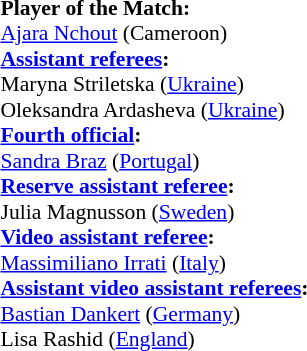<table width=50% style="font-size:90%">
<tr>
<td><br><strong>Player of the Match:</strong>
<br><a href='#'>Ajara Nchout</a> (Cameroon)<br><strong><a href='#'>Assistant referees</a>:</strong>
<br>Maryna Striletska (<a href='#'>Ukraine</a>)
<br>Oleksandra Ardasheva (<a href='#'>Ukraine</a>)
<br><strong><a href='#'>Fourth official</a>:</strong>
<br><a href='#'>Sandra Braz</a> (<a href='#'>Portugal</a>)
<br><strong><a href='#'>Reserve assistant referee</a>:</strong>
<br>Julia Magnusson (<a href='#'>Sweden</a>)
<br><strong><a href='#'>Video assistant referee</a>:</strong>
<br><a href='#'>Massimiliano Irrati</a> (<a href='#'>Italy</a>)
<br><strong><a href='#'>Assistant video assistant referees</a>:</strong>
<br><a href='#'>Bastian Dankert</a> (<a href='#'>Germany</a>)
<br>Lisa Rashid (<a href='#'>England</a>)</td>
</tr>
</table>
